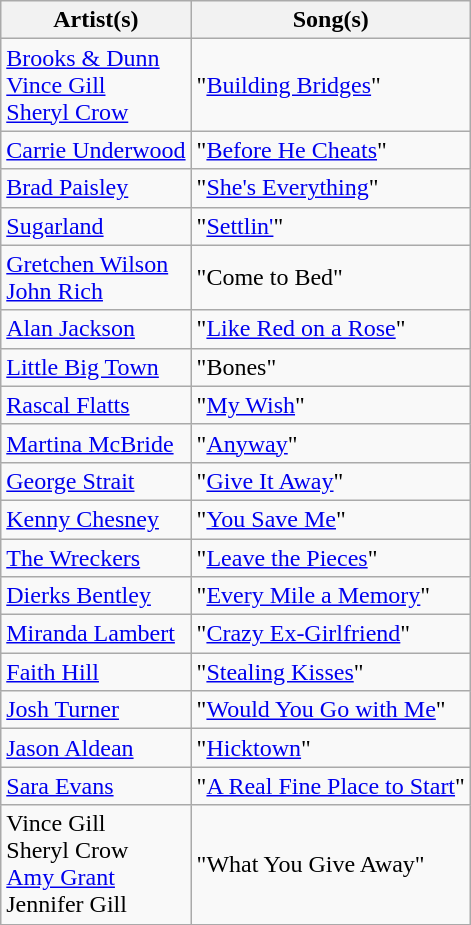<table class="wikitable">
<tr>
<th>Artist(s)</th>
<th>Song(s)</th>
</tr>
<tr>
<td><a href='#'>Brooks & Dunn</a> <br> <a href='#'>Vince Gill</a> <br> <a href='#'>Sheryl Crow</a></td>
<td>"<a href='#'>Building Bridges</a>"</td>
</tr>
<tr>
<td><a href='#'>Carrie Underwood</a></td>
<td>"<a href='#'>Before He Cheats</a>"</td>
</tr>
<tr>
<td><a href='#'>Brad Paisley</a></td>
<td>"<a href='#'>She's Everything</a>"</td>
</tr>
<tr>
<td><a href='#'>Sugarland</a></td>
<td>"<a href='#'>Settlin'</a>"</td>
</tr>
<tr>
<td><a href='#'>Gretchen Wilson</a><br><a href='#'>John Rich</a></td>
<td>"Come to Bed"</td>
</tr>
<tr>
<td><a href='#'>Alan Jackson</a></td>
<td>"<a href='#'>Like Red on a Rose</a>"</td>
</tr>
<tr>
<td><a href='#'>Little Big Town</a></td>
<td>"Bones"</td>
</tr>
<tr>
<td><a href='#'>Rascal Flatts</a></td>
<td>"<a href='#'>My Wish</a>"</td>
</tr>
<tr>
<td><a href='#'>Martina McBride</a></td>
<td>"<a href='#'>Anyway</a>"</td>
</tr>
<tr>
<td><a href='#'>George Strait</a></td>
<td>"<a href='#'>Give It Away</a>"</td>
</tr>
<tr>
<td><a href='#'>Kenny Chesney</a></td>
<td>"<a href='#'>You Save Me</a>"</td>
</tr>
<tr>
<td><a href='#'>The Wreckers</a></td>
<td>"<a href='#'>Leave the Pieces</a>"</td>
</tr>
<tr>
<td><a href='#'>Dierks Bentley</a></td>
<td>"<a href='#'>Every Mile a Memory</a>"</td>
</tr>
<tr>
<td><a href='#'>Miranda Lambert</a></td>
<td>"<a href='#'>Crazy Ex-Girlfriend</a>"</td>
</tr>
<tr>
<td><a href='#'>Faith Hill</a></td>
<td>"<a href='#'>Stealing Kisses</a>"</td>
</tr>
<tr>
<td><a href='#'>Josh Turner</a></td>
<td>"<a href='#'>Would You Go with Me</a>"</td>
</tr>
<tr>
<td><a href='#'>Jason Aldean</a></td>
<td>"<a href='#'>Hicktown</a>"</td>
</tr>
<tr>
<td><a href='#'>Sara Evans</a></td>
<td>"<a href='#'>A Real Fine Place to Start</a>"</td>
</tr>
<tr>
<td>Vince Gill <br> Sheryl Crow <br> <a href='#'>Amy Grant</a> <br> Jennifer Gill</td>
<td>"What You Give Away"</td>
</tr>
</table>
